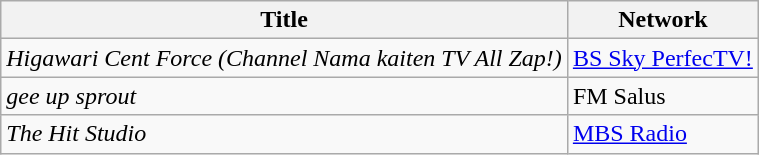<table class="wikitable">
<tr>
<th>Title</th>
<th>Network</th>
</tr>
<tr>
<td><em>Higawari Cent Force (Channel Nama kaiten TV All Zap!)</em></td>
<td><a href='#'>BS Sky PerfecTV!</a></td>
</tr>
<tr>
<td><em>gee up sprout</em></td>
<td>FM Salus</td>
</tr>
<tr>
<td><em>The Hit Studio</em></td>
<td><a href='#'>MBS Radio</a></td>
</tr>
</table>
